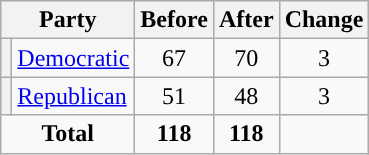<table class="wikitable" style="text-align:center;">
<tr>
<th colspan="2">Party</th>
<th>Before</th>
<th>After</th>
<th>Change</th>
</tr>
<tr>
<th style="background-color:"></th>
<td style="text-align:left;"><a href='#'>Democratic</a></td>
<td>67</td>
<td>70</td>
<td> 3</td>
</tr>
<tr>
<th style="background-color:"></th>
<td style="text-align:left;"><a href='#'>Republican</a></td>
<td>51</td>
<td>48</td>
<td> 3</td>
</tr>
<tr>
<td colspan="2"><strong>Total</strong></td>
<td><strong>118</strong></td>
<td><strong>118</strong></td>
<td></td>
</tr>
</table>
